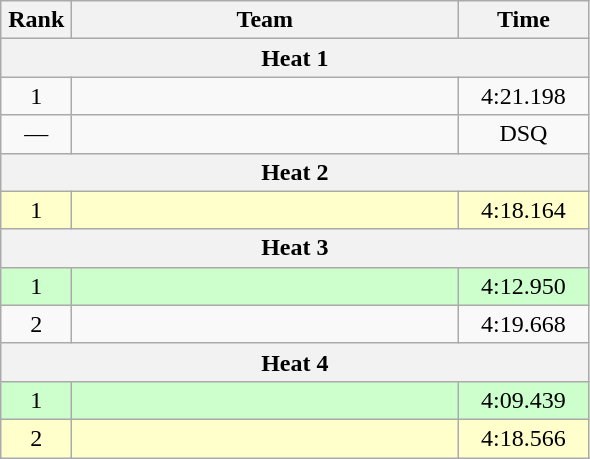<table class=wikitable style="text-align:center">
<tr>
<th width=40>Rank</th>
<th width=250>Team</th>
<th width=80>Time</th>
</tr>
<tr>
<th colspan=3>Heat 1</th>
</tr>
<tr>
<td>1</td>
<td align=left></td>
<td>4:21.198</td>
</tr>
<tr>
<td>—</td>
<td align=left></td>
<td>DSQ</td>
</tr>
<tr>
<th colspan=3>Heat 2</th>
</tr>
<tr bgcolor="ffffcc">
<td>1</td>
<td align=left></td>
<td>4:18.164</td>
</tr>
<tr>
<th colspan=3>Heat 3</th>
</tr>
<tr bgcolor="ccffcc">
<td>1</td>
<td align=left></td>
<td>4:12.950</td>
</tr>
<tr>
<td>2</td>
<td align=left></td>
<td>4:19.668</td>
</tr>
<tr>
<th colspan=3>Heat 4</th>
</tr>
<tr bgcolor="ccffcc">
<td>1</td>
<td align=left></td>
<td>4:09.439</td>
</tr>
<tr bgcolor="ffffcc">
<td>2</td>
<td align=left></td>
<td>4:18.566</td>
</tr>
</table>
